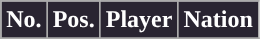<table class="wikitable sortable">
<tr>
<th style="background:#292431; color:#FFFFFF; ">No.</th>
<th style="background:#292431; color:#FFFFFF; ">Pos.</th>
<th style="background:#292431; color:#FFFFFF; ">Player</th>
<th style="background:#292431; color:#FFFFFF; ">Nation</th>
</tr>
<tr>
</tr>
</table>
